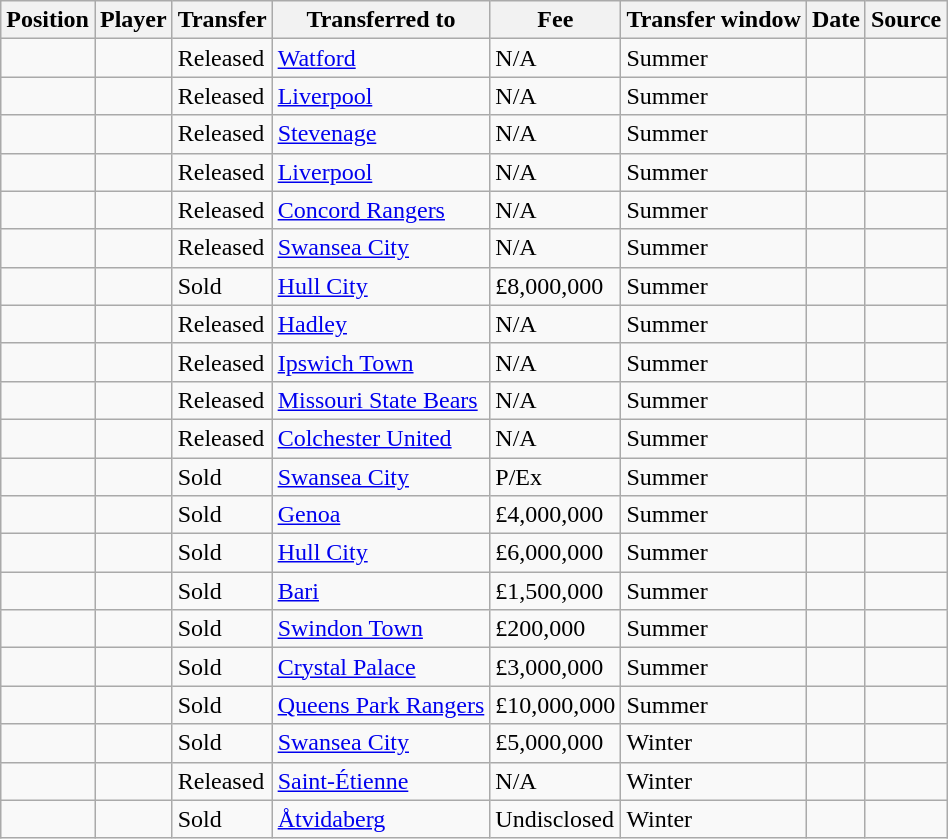<table class="wikitable sortable">
<tr>
<th>Position</th>
<th>Player</th>
<th>Transfer</th>
<th>Transferred to</th>
<th>Fee</th>
<th>Transfer window</th>
<th>Date</th>
<th>Source</th>
</tr>
<tr>
<td></td>
<td></td>
<td>Released</td>
<td> <a href='#'>Watford</a></td>
<td>N/A</td>
<td>Summer</td>
<td></td>
<td></td>
</tr>
<tr>
<td></td>
<td></td>
<td>Released</td>
<td> <a href='#'>Liverpool</a></td>
<td>N/A</td>
<td>Summer</td>
<td></td>
<td></td>
</tr>
<tr>
<td></td>
<td></td>
<td>Released</td>
<td> <a href='#'>Stevenage</a></td>
<td>N/A</td>
<td>Summer</td>
<td></td>
<td></td>
</tr>
<tr>
<td></td>
<td></td>
<td>Released</td>
<td> <a href='#'>Liverpool</a></td>
<td>N/A</td>
<td>Summer</td>
<td></td>
<td></td>
</tr>
<tr>
<td></td>
<td></td>
<td>Released</td>
<td> <a href='#'>Concord Rangers</a></td>
<td>N/A</td>
<td>Summer</td>
<td></td>
<td></td>
</tr>
<tr>
<td></td>
<td></td>
<td>Released</td>
<td> <a href='#'>Swansea City</a></td>
<td>N/A</td>
<td>Summer</td>
<td></td>
<td></td>
</tr>
<tr>
<td></td>
<td></td>
<td>Sold</td>
<td> <a href='#'>Hull City</a></td>
<td>£8,000,000</td>
<td>Summer</td>
<td></td>
<td></td>
</tr>
<tr>
<td></td>
<td></td>
<td>Released</td>
<td> <a href='#'>Hadley</a></td>
<td>N/A</td>
<td>Summer</td>
<td></td>
<td></td>
</tr>
<tr>
<td></td>
<td></td>
<td>Released</td>
<td> <a href='#'>Ipswich Town</a></td>
<td>N/A</td>
<td>Summer</td>
<td></td>
<td></td>
</tr>
<tr>
<td></td>
<td></td>
<td>Released</td>
<td> <a href='#'>Missouri State Bears</a></td>
<td>N/A</td>
<td>Summer</td>
<td></td>
<td></td>
</tr>
<tr>
<td></td>
<td></td>
<td>Released</td>
<td> <a href='#'>Colchester United</a></td>
<td>N/A</td>
<td>Summer</td>
<td></td>
<td></td>
</tr>
<tr>
<td></td>
<td></td>
<td>Sold</td>
<td> <a href='#'>Swansea City</a></td>
<td>P/Ex</td>
<td>Summer</td>
<td></td>
<td></td>
</tr>
<tr>
<td></td>
<td></td>
<td>Sold</td>
<td> <a href='#'>Genoa</a></td>
<td>£4,000,000</td>
<td>Summer</td>
<td></td>
<td></td>
</tr>
<tr>
<td></td>
<td></td>
<td>Sold</td>
<td> <a href='#'>Hull City</a></td>
<td>£6,000,000</td>
<td>Summer</td>
<td></td>
<td></td>
</tr>
<tr>
<td></td>
<td></td>
<td>Sold</td>
<td> <a href='#'>Bari</a></td>
<td>£1,500,000</td>
<td>Summer</td>
<td></td>
<td></td>
</tr>
<tr>
<td></td>
<td></td>
<td>Sold</td>
<td> <a href='#'>Swindon Town</a></td>
<td>£200,000</td>
<td>Summer</td>
<td></td>
<td></td>
</tr>
<tr>
<td></td>
<td></td>
<td>Sold</td>
<td> <a href='#'>Crystal Palace</a></td>
<td>£3,000,000</td>
<td>Summer</td>
<td></td>
<td></td>
</tr>
<tr>
<td></td>
<td></td>
<td>Sold</td>
<td> <a href='#'>Queens Park Rangers</a></td>
<td>£10,000,000</td>
<td>Summer</td>
<td></td>
<td></td>
</tr>
<tr>
<td></td>
<td></td>
<td>Sold</td>
<td> <a href='#'>Swansea City</a></td>
<td>£5,000,000</td>
<td>Winter</td>
<td></td>
<td></td>
</tr>
<tr>
<td></td>
<td></td>
<td>Released</td>
<td> <a href='#'>Saint-Étienne</a></td>
<td>N/A</td>
<td>Winter</td>
<td></td>
<td></td>
</tr>
<tr>
<td></td>
<td></td>
<td>Sold</td>
<td> <a href='#'>Åtvidaberg</a></td>
<td>Undisclosed</td>
<td>Winter</td>
<td></td>
<td></td>
</tr>
</table>
